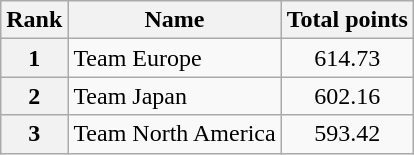<table class="wikitable sortable">
<tr>
<th>Rank</th>
<th>Name</th>
<th>Total points</th>
</tr>
<tr>
<th>1</th>
<td>Team Europe</td>
<td align="center">614.73</td>
</tr>
<tr>
<th>2</th>
<td>Team Japan</td>
<td align="center">602.16</td>
</tr>
<tr>
<th>3</th>
<td>Team North America</td>
<td align="center">593.42</td>
</tr>
</table>
